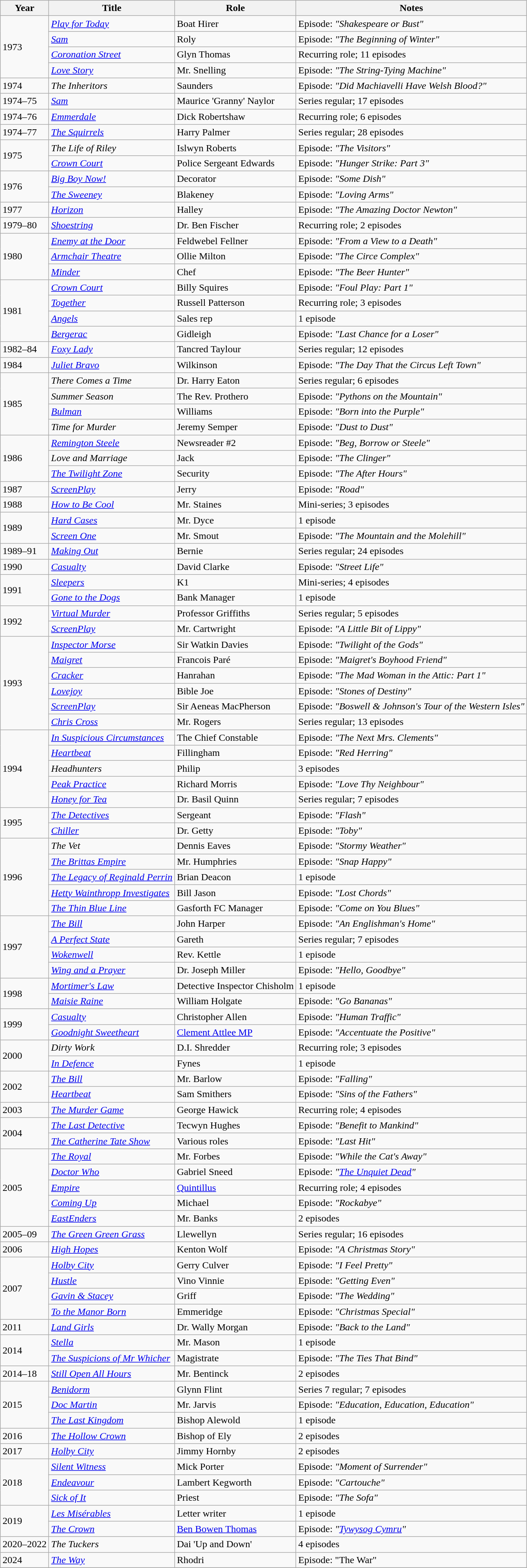<table class="wikitable sortable">
<tr>
<th>Year</th>
<th>Title</th>
<th>Role</th>
<th class="unsortable">Notes</th>
</tr>
<tr>
<td rowspan="4">1973</td>
<td><em><a href='#'>Play for Today</a></em></td>
<td>Boat Hirer</td>
<td>Episode: <em>"Shakespeare or Bust"</em></td>
</tr>
<tr>
<td><em><a href='#'>Sam</a></em></td>
<td>Roly</td>
<td>Episode: <em>"The Beginning of Winter"</em></td>
</tr>
<tr>
<td><em><a href='#'>Coronation Street</a></em></td>
<td>Glyn Thomas</td>
<td>Recurring role; 11 episodes</td>
</tr>
<tr>
<td><em><a href='#'>Love Story</a></em></td>
<td>Mr. Snelling</td>
<td>Episode: <em>"The String-Tying Machine"</em></td>
</tr>
<tr>
<td>1974</td>
<td><em>The Inheritors</em></td>
<td>Saunders</td>
<td>Episode: <em>"Did Machiavelli Have Welsh Blood?"</em></td>
</tr>
<tr>
<td>1974–75</td>
<td><em><a href='#'>Sam</a></em></td>
<td>Maurice 'Granny' Naylor</td>
<td>Series regular; 17 episodes</td>
</tr>
<tr>
<td>1974–76</td>
<td><em><a href='#'>Emmerdale</a></em></td>
<td>Dick Robertshaw</td>
<td>Recurring role; 6 episodes</td>
</tr>
<tr>
<td>1974–77</td>
<td><em><a href='#'>The Squirrels</a></em></td>
<td>Harry Palmer</td>
<td>Series regular; 28 episodes</td>
</tr>
<tr>
<td rowspan="2">1975</td>
<td><em>The Life of Riley</em></td>
<td>Islwyn Roberts</td>
<td>Episode: <em>"The Visitors"</em></td>
</tr>
<tr>
<td><em><a href='#'>Crown Court</a></em></td>
<td>Police Sergeant Edwards</td>
<td>Episode: <em>"Hunger Strike: Part 3"</em></td>
</tr>
<tr>
<td rowspan="2">1976</td>
<td><em><a href='#'>Big Boy Now!</a></em></td>
<td>Decorator</td>
<td>Episode: <em>"Some Dish"</em></td>
</tr>
<tr>
<td><em><a href='#'>The Sweeney</a></em></td>
<td>Blakeney</td>
<td>Episode: <em>"Loving Arms"</em></td>
</tr>
<tr>
<td>1977</td>
<td><em><a href='#'>Horizon</a></em></td>
<td>Halley</td>
<td>Episode: <em>"The Amazing Doctor Newton"</em></td>
</tr>
<tr>
<td>1979–80</td>
<td><em><a href='#'>Shoestring</a></em></td>
<td>Dr. Ben Fischer</td>
<td>Recurring role; 2 episodes</td>
</tr>
<tr>
<td rowspan="3">1980</td>
<td><em><a href='#'>Enemy at the Door</a></em></td>
<td>Feldwebel Fellner</td>
<td>Episode: <em>"From a View to a Death"</em></td>
</tr>
<tr>
<td><em><a href='#'>Armchair Theatre</a></em></td>
<td>Ollie Milton</td>
<td>Episode: <em>"The Circe Complex"</em></td>
</tr>
<tr>
<td><em><a href='#'>Minder</a></em></td>
<td>Chef</td>
<td>Episode: <em>"The Beer Hunter"</em></td>
</tr>
<tr>
<td rowspan="4">1981</td>
<td><em><a href='#'>Crown Court</a></em></td>
<td>Billy Squires</td>
<td>Episode: <em>"Foul Play: Part 1"</em></td>
</tr>
<tr>
<td><em><a href='#'>Together</a></em></td>
<td>Russell Patterson</td>
<td>Recurring role; 3 episodes</td>
</tr>
<tr>
<td><em><a href='#'>Angels</a></em></td>
<td>Sales rep</td>
<td>1 episode</td>
</tr>
<tr>
<td><em><a href='#'>Bergerac</a></em></td>
<td>Gidleigh</td>
<td>Episode: <em>"Last Chance for a Loser"</em></td>
</tr>
<tr>
<td>1982–84</td>
<td><em><a href='#'>Foxy Lady</a></em></td>
<td>Tancred Taylour</td>
<td>Series regular; 12 episodes</td>
</tr>
<tr>
<td>1984</td>
<td><em><a href='#'>Juliet Bravo</a></em></td>
<td>Wilkinson</td>
<td>Episode: <em>"The Day That the Circus Left Town"</em></td>
</tr>
<tr>
<td rowspan="4">1985</td>
<td><em>There Comes a Time</em></td>
<td>Dr. Harry Eaton</td>
<td>Series regular; 6 episodes</td>
</tr>
<tr>
<td><em>Summer Season</em></td>
<td>The Rev. Prothero</td>
<td>Episode: <em>"Pythons on the Mountain"</em></td>
</tr>
<tr>
<td><em><a href='#'>Bulman</a></em></td>
<td>Williams</td>
<td>Episode: <em>"Born into the Purple"</em></td>
</tr>
<tr>
<td><em>Time for Murder</em></td>
<td>Jeremy Semper</td>
<td>Episode: <em>"Dust to Dust"</em></td>
</tr>
<tr>
<td rowspan="3">1986</td>
<td><em><a href='#'>Remington Steele</a></em></td>
<td>Newsreader #2</td>
<td>Episode: <em>"Beg, Borrow or Steele"</em></td>
</tr>
<tr>
<td><em>Love and Marriage</em></td>
<td>Jack</td>
<td>Episode: <em>"The Clinger"</em></td>
</tr>
<tr>
<td><em><a href='#'>The Twilight Zone</a></em></td>
<td>Security</td>
<td>Episode: <em>"The After Hours"</em></td>
</tr>
<tr>
<td>1987</td>
<td><em><a href='#'>ScreenPlay</a></em></td>
<td>Jerry</td>
<td>Episode: <em>"Road"</em></td>
</tr>
<tr>
<td>1988</td>
<td><em><a href='#'>How to Be Cool</a></em></td>
<td>Mr. Staines</td>
<td>Mini-series; 3 episodes</td>
</tr>
<tr>
<td rowspan="2">1989</td>
<td><em><a href='#'>Hard Cases</a></em></td>
<td>Mr. Dyce</td>
<td>1 episode</td>
</tr>
<tr>
<td><em><a href='#'>Screen One</a></em></td>
<td>Mr. Smout</td>
<td>Episode: <em>"The Mountain and the Molehill"</em></td>
</tr>
<tr>
<td>1989–91</td>
<td><em><a href='#'>Making Out</a></em></td>
<td>Bernie</td>
<td>Series regular; 24 episodes</td>
</tr>
<tr>
<td>1990</td>
<td><em><a href='#'>Casualty</a></em></td>
<td>David Clarke</td>
<td>Episode: <em>"Street Life"</em></td>
</tr>
<tr>
<td rowspan="2">1991</td>
<td><em><a href='#'>Sleepers</a></em></td>
<td>K1</td>
<td>Mini-series; 4 episodes</td>
</tr>
<tr>
<td><em><a href='#'>Gone to the Dogs</a></em></td>
<td>Bank Manager</td>
<td>1 episode</td>
</tr>
<tr>
<td rowspan="2">1992</td>
<td><em><a href='#'>Virtual Murder</a></em></td>
<td>Professor Griffiths</td>
<td>Series regular; 5 episodes</td>
</tr>
<tr>
<td><em><a href='#'>ScreenPlay</a></em></td>
<td>Mr. Cartwright</td>
<td>Episode: <em>"A Little Bit of Lippy"</em></td>
</tr>
<tr>
<td rowspan="6">1993</td>
<td><em><a href='#'>Inspector Morse</a></em></td>
<td>Sir Watkin Davies</td>
<td>Episode: <em>"Twilight of the Gods"</em></td>
</tr>
<tr>
<td><em><a href='#'>Maigret</a></em></td>
<td>Francois Paré</td>
<td>Episode: <em>"Maigret's Boyhood Friend"</em></td>
</tr>
<tr>
<td><em><a href='#'>Cracker</a></em></td>
<td>Hanrahan</td>
<td>Episode: <em>"The Mad Woman in the Attic: Part 1"</em></td>
</tr>
<tr>
<td><em><a href='#'>Lovejoy</a></em></td>
<td>Bible Joe</td>
<td>Episode: <em>"Stones of Destiny"</em></td>
</tr>
<tr>
<td><em><a href='#'>ScreenPlay</a></em></td>
<td>Sir Aeneas MacPherson</td>
<td>Episode: <em>"Boswell & Johnson's Tour of the Western Isles"</em></td>
</tr>
<tr>
<td><em><a href='#'>Chris Cross</a></em></td>
<td>Mr. Rogers</td>
<td>Series regular; 13 episodes</td>
</tr>
<tr>
<td rowspan="5">1994</td>
<td><em><a href='#'>In Suspicious Circumstances</a></em></td>
<td>The Chief Constable</td>
<td>Episode: <em>"The Next Mrs. Clements"</em></td>
</tr>
<tr>
<td><em><a href='#'>Heartbeat</a></em></td>
<td>Fillingham</td>
<td>Episode: <em>"Red Herring"</em></td>
</tr>
<tr>
<td><em>Headhunters</em></td>
<td>Philip</td>
<td>3 episodes</td>
</tr>
<tr>
<td><em><a href='#'>Peak Practice</a></em></td>
<td>Richard Morris</td>
<td>Episode: <em>"Love Thy Neighbour"</em></td>
</tr>
<tr>
<td><em><a href='#'>Honey for Tea</a></em></td>
<td>Dr. Basil Quinn</td>
<td>Series regular; 7 episodes</td>
</tr>
<tr>
<td rowspan="2">1995</td>
<td><em><a href='#'>The Detectives</a></em></td>
<td>Sergeant</td>
<td>Episode: <em>"Flash"</em></td>
</tr>
<tr>
<td><em><a href='#'>Chiller</a></em></td>
<td>Dr. Getty</td>
<td>Episode: <em>"Toby"</em></td>
</tr>
<tr>
<td rowspan="5">1996</td>
<td><em>The Vet</em></td>
<td>Dennis Eaves</td>
<td>Episode: <em>"Stormy Weather"</em></td>
</tr>
<tr>
<td><em><a href='#'>The Brittas Empire</a></em></td>
<td>Mr. Humphries</td>
<td>Episode: <em>"Snap Happy"</em></td>
</tr>
<tr>
<td><em><a href='#'>The Legacy of Reginald Perrin</a></em></td>
<td>Brian Deacon</td>
<td>1 episode</td>
</tr>
<tr>
<td><em><a href='#'>Hetty Wainthropp Investigates</a></em></td>
<td>Bill Jason</td>
<td>Episode: <em>"Lost Chords"</em></td>
</tr>
<tr>
<td><em><a href='#'>The Thin Blue Line</a></em></td>
<td>Gasforth FC Manager</td>
<td>Episode: <em>"Come on You Blues"</em></td>
</tr>
<tr>
<td rowspan="4">1997</td>
<td><em><a href='#'>The Bill</a></em></td>
<td>John Harper</td>
<td>Episode: <em>"An Englishman's Home"</em></td>
</tr>
<tr>
<td><em><a href='#'>A Perfect State</a></em></td>
<td>Gareth</td>
<td>Series regular; 7 episodes</td>
</tr>
<tr>
<td><em><a href='#'>Wokenwell</a></em></td>
<td>Rev. Kettle</td>
<td>1 episode</td>
</tr>
<tr>
<td><em><a href='#'>Wing and a Prayer</a></em></td>
<td>Dr. Joseph Miller</td>
<td>Episode: <em>"Hello, Goodbye"</em></td>
</tr>
<tr>
<td rowspan="2">1998</td>
<td><em><a href='#'>Mortimer's Law</a></em></td>
<td>Detective Inspector Chisholm</td>
<td>1 episode</td>
</tr>
<tr>
<td><em><a href='#'>Maisie Raine</a></em></td>
<td>William Holgate</td>
<td>Episode: <em>"Go Bananas"</em></td>
</tr>
<tr>
<td rowspan="2">1999</td>
<td><em><a href='#'>Casualty</a></em></td>
<td>Christopher Allen</td>
<td>Episode: <em>"Human Traffic"</em></td>
</tr>
<tr>
<td><em><a href='#'>Goodnight Sweetheart</a></em></td>
<td><a href='#'>Clement Attlee MP</a></td>
<td>Episode: <em>"Accentuate the Positive"</em></td>
</tr>
<tr>
<td rowspan="2">2000</td>
<td><em>Dirty Work</em></td>
<td>D.I. Shredder</td>
<td>Recurring role; 3 episodes</td>
</tr>
<tr>
<td><em><a href='#'>In Defence</a></em></td>
<td>Fynes</td>
<td>1 episode</td>
</tr>
<tr>
<td rowspan="2">2002</td>
<td><em><a href='#'>The Bill</a></em></td>
<td>Mr. Barlow</td>
<td>Episode: <em>"Falling"</em></td>
</tr>
<tr>
<td><em><a href='#'>Heartbeat</a></em></td>
<td>Sam Smithers</td>
<td>Episode: <em>"Sins of the Fathers"</em></td>
</tr>
<tr>
<td>2003</td>
<td><em><a href='#'>The Murder Game</a></em></td>
<td>George Hawick</td>
<td>Recurring role; 4 episodes</td>
</tr>
<tr>
<td rowspan="2">2004</td>
<td><em><a href='#'>The Last Detective</a></em></td>
<td>Tecwyn Hughes</td>
<td>Episode: <em>"Benefit to Mankind"</em></td>
</tr>
<tr>
<td><em><a href='#'>The Catherine Tate Show</a></em></td>
<td>Various roles</td>
<td>Episode: <em>"Last Hit"</em></td>
</tr>
<tr>
<td rowspan="5">2005</td>
<td><em><a href='#'>The Royal</a></em></td>
<td>Mr. Forbes</td>
<td>Episode: <em>"While the Cat's Away"</em></td>
</tr>
<tr>
<td><em><a href='#'>Doctor Who</a></em></td>
<td>Gabriel Sneed</td>
<td>Episode: <em>"<a href='#'>The Unquiet Dead</a>"</em></td>
</tr>
<tr>
<td><em><a href='#'>Empire</a></em></td>
<td><a href='#'>Quintillus</a></td>
<td>Recurring role; 4 episodes</td>
</tr>
<tr>
<td><em><a href='#'>Coming Up</a></em></td>
<td>Michael</td>
<td>Episode: <em>"Rockabye"</em></td>
</tr>
<tr>
<td><em><a href='#'>EastEnders</a></em></td>
<td>Mr. Banks</td>
<td>2 episodes</td>
</tr>
<tr>
<td>2005–09</td>
<td><em><a href='#'>The Green Green Grass</a></em></td>
<td>Llewellyn</td>
<td>Series regular; 16 episodes</td>
</tr>
<tr>
<td>2006</td>
<td><em><a href='#'>High Hopes</a></em></td>
<td>Kenton Wolf</td>
<td>Episode: <em>"A Christmas Story"</em></td>
</tr>
<tr>
<td rowspan="4">2007</td>
<td><em><a href='#'>Holby City</a></em></td>
<td>Gerry Culver</td>
<td>Episode: <em>"I Feel Pretty"</em></td>
</tr>
<tr>
<td><em><a href='#'>Hustle</a></em></td>
<td>Vino Vinnie</td>
<td>Episode: <em>"Getting Even"</em></td>
</tr>
<tr>
<td><em><a href='#'>Gavin & Stacey</a></em></td>
<td>Griff</td>
<td>Episode: <em>"The Wedding"</em></td>
</tr>
<tr>
<td><em><a href='#'>To the Manor Born</a></em></td>
<td>Emmeridge</td>
<td>Episode: <em>"Christmas Special"</em></td>
</tr>
<tr>
<td>2011</td>
<td><em><a href='#'>Land Girls</a></em></td>
<td>Dr. Wally Morgan</td>
<td>Episode: <em>"Back to the Land"</em></td>
</tr>
<tr>
<td rowspan="2">2014</td>
<td><em><a href='#'>Stella</a></em></td>
<td>Mr. Mason</td>
<td>1 episode</td>
</tr>
<tr>
<td><em><a href='#'>The Suspicions of Mr Whicher</a></em></td>
<td>Magistrate</td>
<td>Episode: <em>"The Ties That Bind"</em></td>
</tr>
<tr>
<td>2014–18</td>
<td><em><a href='#'>Still Open All Hours</a></em></td>
<td>Mr. Bentinck</td>
<td>2 episodes</td>
</tr>
<tr>
<td rowspan="3">2015</td>
<td><em><a href='#'>Benidorm</a></em></td>
<td>Glynn Flint</td>
<td>Series 7 regular; 7 episodes</td>
</tr>
<tr>
<td><em><a href='#'>Doc Martin</a></em></td>
<td>Mr. Jarvis</td>
<td>Episode: <em>"Education, Education, Education"</em></td>
</tr>
<tr>
<td><em><a href='#'>The Last Kingdom</a></em></td>
<td>Bishop Alewold</td>
<td>1 episode</td>
</tr>
<tr>
<td>2016</td>
<td><em><a href='#'>The Hollow Crown</a></em></td>
<td>Bishop of Ely</td>
<td>2 episodes</td>
</tr>
<tr>
<td>2017</td>
<td><em><a href='#'>Holby City</a></em></td>
<td>Jimmy Hornby</td>
<td>2 episodes</td>
</tr>
<tr>
<td rowspan="3">2018</td>
<td><em><a href='#'>Silent Witness</a></em></td>
<td>Mick Porter</td>
<td>Episode: <em>"Moment of Surrender"</em></td>
</tr>
<tr>
<td><em><a href='#'>Endeavour</a></em></td>
<td>Lambert Kegworth</td>
<td>Episode: <em>"Cartouche"</em></td>
</tr>
<tr>
<td><em><a href='#'>Sick of It</a></em></td>
<td>Priest</td>
<td>Episode: <em>"The Sofa"</em></td>
</tr>
<tr>
<td rowspan="2">2019</td>
<td><em><a href='#'>Les Misérables</a></em></td>
<td>Letter writer</td>
<td>1 episode</td>
</tr>
<tr>
<td><em><a href='#'>The Crown</a></em></td>
<td><a href='#'>Ben Bowen Thomas</a></td>
<td>Episode: <em>"<a href='#'>Tywysog Cymru</a>"</em></td>
</tr>
<tr>
<td>2020–2022</td>
<td><em>The Tuckers</em></td>
<td>Dai 'Up and Down'</td>
<td>4 episodes</td>
</tr>
<tr>
<td>2024</td>
<td><em><a href='#'>The Way</a></em></td>
<td>Rhodri</td>
<td>Episode: "The War"</td>
</tr>
<tr>
</tr>
</table>
